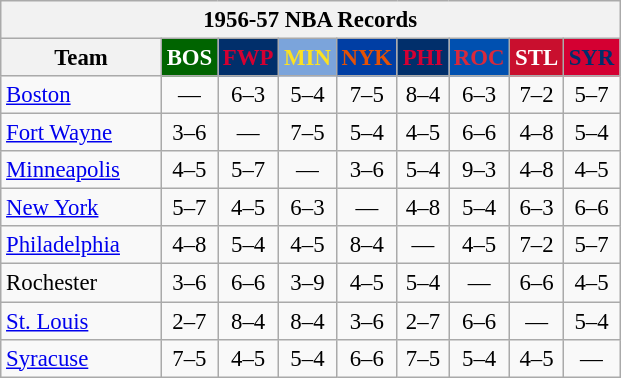<table class="wikitable" style="font-size:95%; text-align:center;">
<tr>
<th colspan=9>1956-57 NBA Records</th>
</tr>
<tr>
<th width=100>Team</th>
<th style="background:#006400;color:#FFFFFF;width=35">BOS</th>
<th style="background:#012F6B;color:#D40032;width=35">FWP</th>
<th style="background:#7BA4DB;color:#FBE122;width=35">MIN</th>
<th style="background:#003EA4;color:#E45206;width=35">NYK</th>
<th style="background:#012F6B;color:#D50033;width=35">PHI</th>
<th style="background:#0050B0;color:#D82A3C;width=35">ROC</th>
<th style="background:#C90F2E;color:#FFFFFF;width=35">STL</th>
<th style="background:#D40032;color:#022E6B;width=35">SYR</th>
</tr>
<tr>
<td style="text-align:left;"><a href='#'>Boston</a></td>
<td>—</td>
<td>6–3</td>
<td>5–4</td>
<td>7–5</td>
<td>8–4</td>
<td>6–3</td>
<td>7–2</td>
<td>5–7</td>
</tr>
<tr>
<td style="text-align:left;"><a href='#'>Fort Wayne</a></td>
<td>3–6</td>
<td>—</td>
<td>7–5</td>
<td>5–4</td>
<td>4–5</td>
<td>6–6</td>
<td>4–8</td>
<td>5–4</td>
</tr>
<tr>
<td style="text-align:left;"><a href='#'>Minneapolis</a></td>
<td>4–5</td>
<td>5–7</td>
<td>—</td>
<td>3–6</td>
<td>5–4</td>
<td>9–3</td>
<td>4–8</td>
<td>4–5</td>
</tr>
<tr>
<td style="text-align:left;"><a href='#'>New York</a></td>
<td>5–7</td>
<td>4–5</td>
<td>6–3</td>
<td>—</td>
<td>4–8</td>
<td>5–4</td>
<td>6–3</td>
<td>6–6</td>
</tr>
<tr>
<td style="text-align:left;"><a href='#'>Philadelphia</a></td>
<td>4–8</td>
<td>5–4</td>
<td>4–5</td>
<td>8–4</td>
<td>—</td>
<td>4–5</td>
<td>7–2</td>
<td>5–7</td>
</tr>
<tr>
<td style="text-align:left;">Rochester</td>
<td>3–6</td>
<td>6–6</td>
<td>3–9</td>
<td>4–5</td>
<td>5–4</td>
<td>—</td>
<td>6–6</td>
<td>4–5</td>
</tr>
<tr>
<td style="text-align:left;"><a href='#'>St. Louis</a></td>
<td>2–7</td>
<td>8–4</td>
<td>8–4</td>
<td>3–6</td>
<td>2–7</td>
<td>6–6</td>
<td>—</td>
<td>5–4</td>
</tr>
<tr>
<td style="text-align:left;"><a href='#'>Syracuse</a></td>
<td>7–5</td>
<td>4–5</td>
<td>5–4</td>
<td>6–6</td>
<td>7–5</td>
<td>5–4</td>
<td>4–5</td>
<td>—</td>
</tr>
</table>
